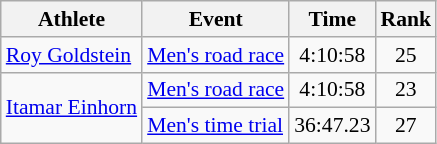<table class="wikitable" style="font-size:90%">
<tr>
<th>Athlete</th>
<th>Event</th>
<th>Time</th>
<th>Rank</th>
</tr>
<tr align=center>
<td align=left><a href='#'>Roy Goldstein</a></td>
<td align=left><a href='#'>Men's road race</a></td>
<td>4:10:58</td>
<td>25</td>
</tr>
<tr align=center>
<td align=left rowspan=2><a href='#'>Itamar Einhorn</a></td>
<td align=left><a href='#'>Men's road race</a></td>
<td>4:10:58</td>
<td>23</td>
</tr>
<tr align=center>
<td align=left><a href='#'>Men's time trial</a></td>
<td>36:47.23</td>
<td>27</td>
</tr>
</table>
